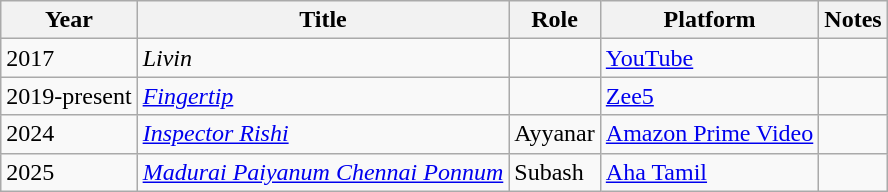<table class="wikitable sortable">
<tr>
<th>Year</th>
<th>Title</th>
<th>Role</th>
<th>Platform</th>
<th class="unsortable">Notes</th>
</tr>
<tr>
<td>2017</td>
<td><em>Livin</em></td>
<td></td>
<td><a href='#'>YouTube</a></td>
<td></td>
</tr>
<tr>
<td>2019-present</td>
<td><em><a href='#'>Fingertip</a></em></td>
<td></td>
<td><a href='#'>Zee5</a></td>
<td></td>
</tr>
<tr>
<td>2024</td>
<td><em><a href='#'>Inspector Rishi</a></em></td>
<td>Ayyanar</td>
<td><a href='#'>Amazon Prime Video</a></td>
<td></td>
</tr>
<tr>
<td>2025</td>
<td><em><a href='#'>Madurai Paiyanum Chennai Ponnum</a></em></td>
<td>Subash</td>
<td><a href='#'>Aha Tamil</a></td>
<td></td>
</tr>
</table>
